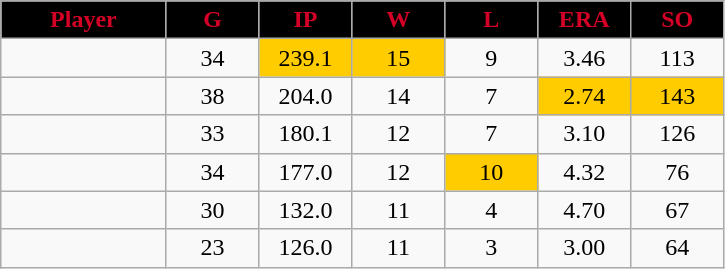<table class="wikitable sortable">
<tr>
<th style="background:black; color:#d40026; width:16%;">Player</th>
<th style="background:black; color:#d40026; width:9%;">G</th>
<th style="background:black; color:#d40026; width:9%;">IP</th>
<th style="background:black; color:#d40026; width:9%;">W</th>
<th style="background:black; color:#d40026; width:9%;">L</th>
<th style="background:black; color:#d40026; width:9%;">ERA</th>
<th style="background:black; color:#d40026; width:9%;">SO</th>
</tr>
<tr style="text-align:center;">
<td></td>
<td>34</td>
<td style="background:#fc0;">239.1</td>
<td style="background:#fc0;">15</td>
<td>9</td>
<td>3.46</td>
<td>113</td>
</tr>
<tr style="text-align:center;">
<td></td>
<td>38</td>
<td>204.0</td>
<td>14</td>
<td>7</td>
<td style="background:#fc0;">2.74</td>
<td style="background:#fc0;">143</td>
</tr>
<tr style="text-align:center;">
<td></td>
<td>33</td>
<td>180.1</td>
<td>12</td>
<td>7</td>
<td>3.10</td>
<td>126</td>
</tr>
<tr style="text-align:center;">
<td></td>
<td>34</td>
<td>177.0</td>
<td>12</td>
<td style="background:#fc0;">10</td>
<td>4.32</td>
<td>76</td>
</tr>
<tr style="text-align:center;">
<td></td>
<td>30</td>
<td>132.0</td>
<td>11</td>
<td>4</td>
<td>4.70</td>
<td>67</td>
</tr>
<tr style="text-align:center;">
<td></td>
<td>23</td>
<td>126.0</td>
<td>11</td>
<td>3</td>
<td>3.00</td>
<td>64</td>
</tr>
</table>
